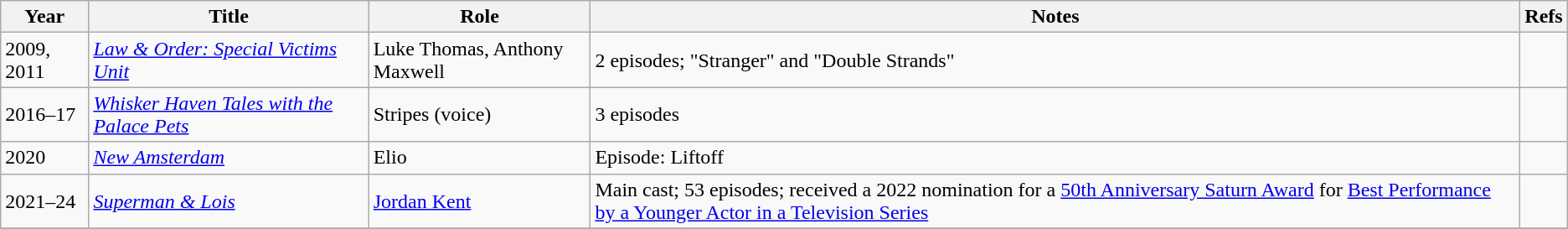<table class="wikitable sortable">
<tr>
<th>Year</th>
<th>Title</th>
<th>Role</th>
<th>Notes</th>
<th>Refs</th>
</tr>
<tr>
<td>2009, 2011</td>
<td><em><a href='#'>Law & Order: Special Victims Unit</a></em></td>
<td>Luke Thomas, Anthony Maxwell</td>
<td>2 episodes; "Stranger" and "Double Strands"</td>
<td></td>
</tr>
<tr>
<td>2016–17</td>
<td><em><a href='#'>Whisker Haven Tales with the Palace Pets</a></em></td>
<td>Stripes (voice)</td>
<td>3 episodes</td>
<td></td>
</tr>
<tr>
<td>2020</td>
<td><em><a href='#'>New Amsterdam</a></em></td>
<td>Elio</td>
<td>Episode: Liftoff</td>
<td></td>
</tr>
<tr>
<td>2021–24</td>
<td><em><a href='#'>Superman & Lois</a></em></td>
<td><a href='#'>Jordan Kent</a></td>
<td>Main cast; 53 episodes; received a 2022 nomination for a <a href='#'>50th Anniversary Saturn Award</a> for <a href='#'>Best Performance by a Younger Actor in a Television Series</a></td>
<td></td>
</tr>
<tr>
</tr>
</table>
